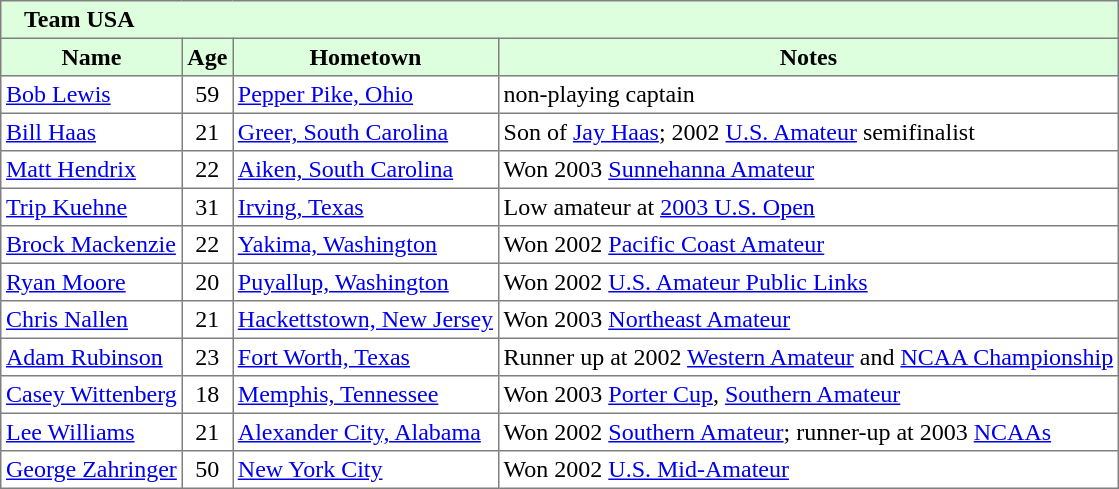<table border="1" cellpadding="3" style="border-collapse: collapse;">
<tr style="background:#ddffdd;">
<td colspan="6">   <strong>Team USA</strong></td>
</tr>
<tr style="background:#ddffdd;">
<th>Name</th>
<th>Age</th>
<th>Hometown</th>
<th>Notes</th>
</tr>
<tr>
<td><a href='#'>Bob Lewis</a></td>
<td align="center">59</td>
<td><a href='#'>Pepper Pike, Ohio</a></td>
<td>non-playing captain</td>
</tr>
<tr>
<td><a href='#'>Bill Haas</a></td>
<td align="center">21</td>
<td><a href='#'>Greer, South Carolina</a></td>
<td>Son of <a href='#'>Jay Haas</a>; 2002 <a href='#'>U.S. Amateur</a> semifinalist</td>
</tr>
<tr>
<td><a href='#'>Matt Hendrix</a></td>
<td align="center">22</td>
<td><a href='#'>Aiken, South Carolina</a></td>
<td>Won 2003 <a href='#'>Sunnehanna Amateur</a></td>
</tr>
<tr>
<td><a href='#'>Trip Kuehne</a></td>
<td align="center">31</td>
<td><a href='#'>Irving, Texas</a></td>
<td>Low amateur at <a href='#'>2003 U.S. Open</a></td>
</tr>
<tr>
<td><a href='#'>Brock Mackenzie</a></td>
<td align="center">22</td>
<td><a href='#'>Yakima, Washington</a></td>
<td>Won 2002 <a href='#'>Pacific Coast Amateur</a></td>
</tr>
<tr>
<td><a href='#'>Ryan Moore</a></td>
<td align="center">20</td>
<td><a href='#'>Puyallup, Washington</a></td>
<td>Won 2002 <a href='#'>U.S. Amateur Public Links</a></td>
</tr>
<tr>
<td><a href='#'>Chris Nallen</a></td>
<td align="center">21</td>
<td><a href='#'>Hackettstown, New Jersey</a></td>
<td>Won 2003 <a href='#'>Northeast Amateur</a></td>
</tr>
<tr>
<td><a href='#'>Adam Rubinson</a></td>
<td align="center">23</td>
<td><a href='#'>Fort Worth, Texas</a></td>
<td>Runner up at 2002 <a href='#'>Western Amateur</a> and <a href='#'>NCAA Championship</a></td>
</tr>
<tr>
<td><a href='#'>Casey Wittenberg</a></td>
<td align="center">18</td>
<td><a href='#'>Memphis, Tennessee</a></td>
<td>Won 2003 <a href='#'>Porter Cup</a>, <a href='#'>Southern Amateur</a></td>
</tr>
<tr>
<td><a href='#'>Lee Williams</a></td>
<td align="center">21</td>
<td><a href='#'>Alexander City, Alabama</a></td>
<td>Won 2002 <a href='#'>Southern Amateur</a>; runner-up at 2003 <a href='#'>NCAAs</a></td>
</tr>
<tr>
<td><a href='#'>George Zahringer</a></td>
<td align="center">50</td>
<td><a href='#'>New York City</a></td>
<td>Won 2002 <a href='#'>U.S. Mid-Amateur</a></td>
</tr>
</table>
